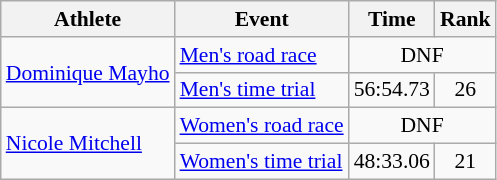<table class=wikitable style="font-size:90%">
<tr>
<th>Athlete</th>
<th>Event</th>
<th>Time</th>
<th>Rank</th>
</tr>
<tr>
<td rowspan="2"><a href='#'>Dominique Mayho</a></td>
<td><a href='#'>Men's road race</a></td>
<td align=center colspan=2>DNF</td>
</tr>
<tr>
<td><a href='#'>Men's time trial</a></td>
<td align=right>56:54.73</td>
<td align=center>26</td>
</tr>
<tr>
<td rowspan="2"><a href='#'>Nicole Mitchell</a></td>
<td><a href='#'>Women's road race</a></td>
<td align=center colspan=2>DNF</td>
</tr>
<tr>
<td><a href='#'>Women's time trial</a></td>
<td align=right>48:33.06</td>
<td align=center>21</td>
</tr>
</table>
